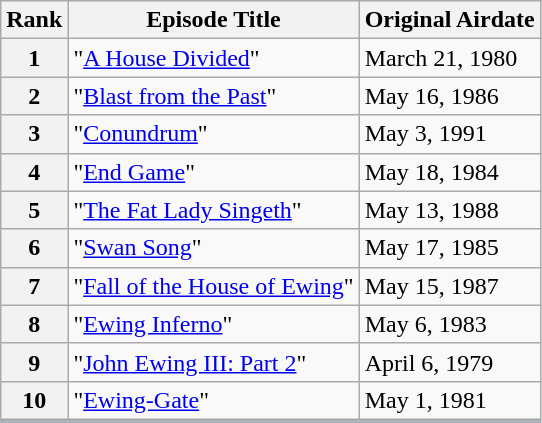<table class="wikitable">
<tr>
<th scope="col">Rank</th>
<th scope="col">Episode Title</th>
<th scope="col">Original Airdate</th>
</tr>
<tr>
<th scope="row">1</th>
<td>"<a href='#'>A House Divided</a>"</td>
<td>March 21, 1980</td>
</tr>
<tr>
<th scope="row">2</th>
<td>"<a href='#'>Blast from the Past</a>"</td>
<td>May 16, 1986</td>
</tr>
<tr>
<th scope="row">3</th>
<td>"<a href='#'>Conundrum</a>"</td>
<td>May 3, 1991</td>
</tr>
<tr>
<th scope="row">4</th>
<td>"<a href='#'>End Game</a>"</td>
<td>May 18, 1984</td>
</tr>
<tr>
<th scope="row">5</th>
<td>"<a href='#'>The Fat Lady Singeth</a>"</td>
<td>May 13, 1988</td>
</tr>
<tr>
<th scope="row">6</th>
<td>"<a href='#'>Swan Song</a>"</td>
<td>May 17, 1985</td>
</tr>
<tr>
<th scope="row">7</th>
<td>"<a href='#'>Fall of the House of Ewing</a>"</td>
<td>May 15, 1987</td>
</tr>
<tr>
<th scope="row">8</th>
<td>"<a href='#'>Ewing Inferno</a>"</td>
<td>May 6, 1983</td>
</tr>
<tr>
<th scope="row">9</th>
<td>"<a href='#'>John Ewing III: Part 2</a>"</td>
<td>April 6, 1979</td>
</tr>
<tr>
<th scope="row">10</th>
<td>"<a href='#'>Ewing-Gate</a>"</td>
<td>May 1, 1981</td>
</tr>
<tr style="border-top:3px double #a2a9b1;">
</tr>
</table>
